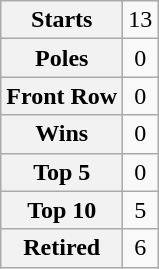<table class="wikitable" style="text-align:center">
<tr>
<th>Starts</th>
<td>13</td>
</tr>
<tr>
<th>Poles</th>
<td>0</td>
</tr>
<tr>
<th>Front Row</th>
<td>0</td>
</tr>
<tr>
<th>Wins</th>
<td>0</td>
</tr>
<tr>
<th>Top 5</th>
<td>0</td>
</tr>
<tr>
<th>Top 10</th>
<td>5</td>
</tr>
<tr>
<th>Retired</th>
<td>6</td>
</tr>
</table>
